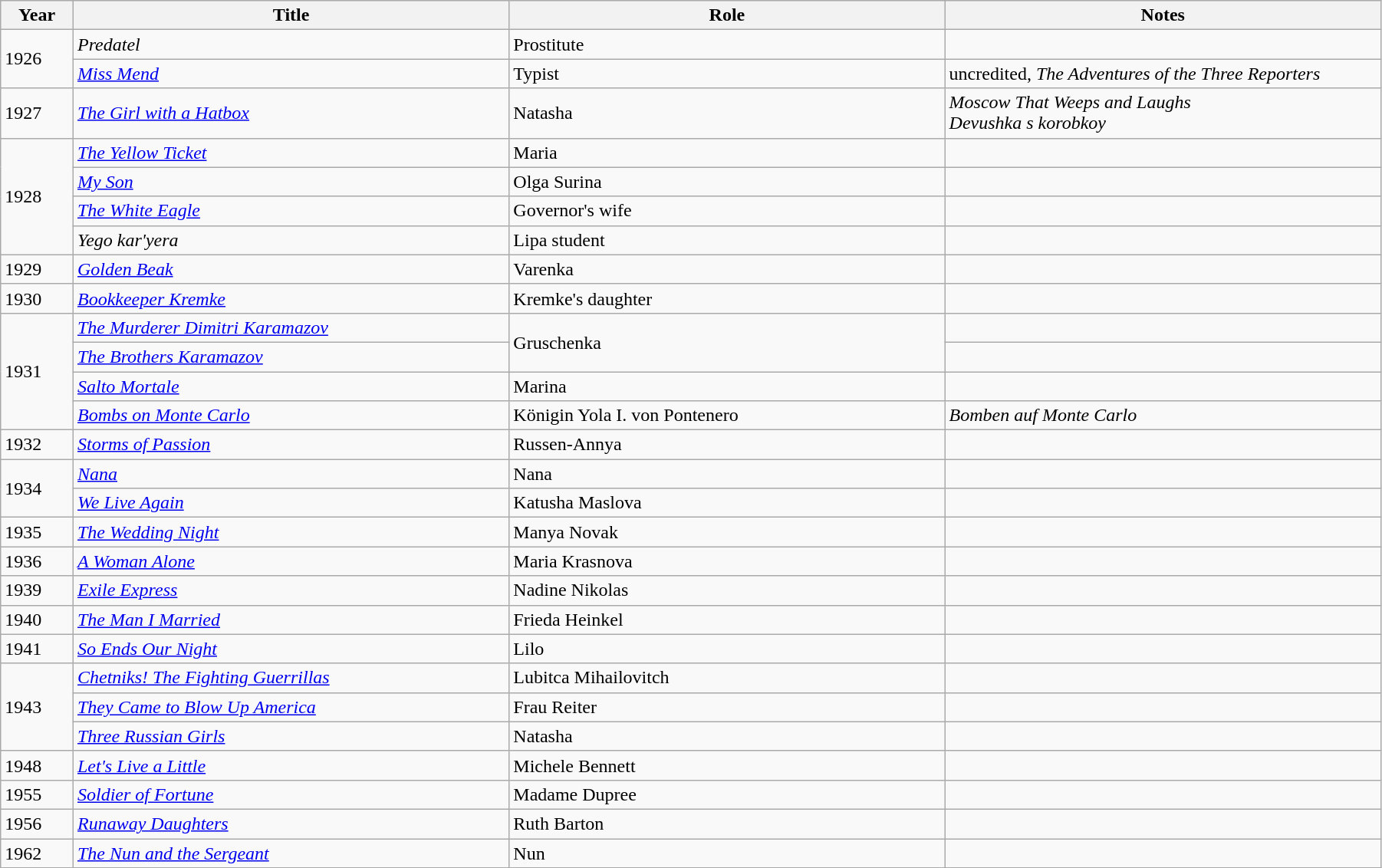<table class="wikitable sortable" width="95%">
<tr>
<th width="5%">Year</th>
<th width="30%">Title</th>
<th width="30%">Role</th>
<th width="30%" class="unsortable">Notes</th>
</tr>
<tr>
<td rowspan=2>1926</td>
<td><em>Predatel</em></td>
<td>Prostitute</td>
<td></td>
</tr>
<tr>
<td><em><a href='#'>Miss Mend</a></em></td>
<td>Typist</td>
<td>uncredited, <em>The Adventures of the Three Reporters</em></td>
</tr>
<tr>
<td>1927</td>
<td><em><a href='#'>The Girl with a Hatbox</a></em></td>
<td>Natasha</td>
<td><em>Moscow That Weeps and Laughs</em><br><em>Devushka s korobkoy</em></td>
</tr>
<tr>
<td rowspan=4>1928</td>
<td><em><a href='#'>The Yellow Ticket</a></em></td>
<td>Maria</td>
<td></td>
</tr>
<tr>
<td><em><a href='#'>My Son</a></em></td>
<td>Olga Surina</td>
<td></td>
</tr>
<tr>
<td><em><a href='#'>The White Eagle</a></em></td>
<td>Governor's wife</td>
<td></td>
</tr>
<tr>
<td><em>Yego kar'yera</em></td>
<td>Lipa student</td>
<td></td>
</tr>
<tr>
<td>1929</td>
<td><em><a href='#'>Golden Beak</a></em></td>
<td>Varenka</td>
<td></td>
</tr>
<tr>
<td>1930</td>
<td><em><a href='#'>Bookkeeper Kremke</a></em></td>
<td>Kremke's daughter</td>
<td></td>
</tr>
<tr>
<td rowspan=4>1931</td>
<td><em><a href='#'>The Murderer Dimitri Karamazov</a></em></td>
<td rowspan="2">Gruschenka</td>
<td></td>
</tr>
<tr>
<td><em><a href='#'>The Brothers Karamazov</a></em></td>
<td></td>
</tr>
<tr>
<td><em><a href='#'>Salto Mortale</a></em></td>
<td>Marina</td>
<td></td>
</tr>
<tr>
<td><em><a href='#'>Bombs on Monte Carlo</a></em></td>
<td>Königin Yola I. von Pontenero</td>
<td><em>Bomben auf Monte Carlo</em></td>
</tr>
<tr>
<td>1932</td>
<td><em><a href='#'>Storms of Passion</a></em></td>
<td>Russen-Annya</td>
<td></td>
</tr>
<tr>
<td rowspan=2>1934</td>
<td><em><a href='#'>Nana</a></em></td>
<td>Nana</td>
<td></td>
</tr>
<tr>
<td><em><a href='#'>We Live Again</a></em></td>
<td>Katusha Maslova</td>
<td></td>
</tr>
<tr>
<td>1935</td>
<td><em><a href='#'>The Wedding Night</a></em></td>
<td>Manya Novak</td>
<td></td>
</tr>
<tr>
<td>1936</td>
<td><em><a href='#'>A Woman Alone</a></em></td>
<td>Maria Krasnova</td>
<td></td>
</tr>
<tr>
<td>1939</td>
<td><em><a href='#'>Exile Express</a></em></td>
<td>Nadine Nikolas</td>
<td></td>
</tr>
<tr>
<td>1940</td>
<td><em><a href='#'>The Man I Married</a></em></td>
<td>Frieda Heinkel</td>
<td></td>
</tr>
<tr>
<td>1941</td>
<td><em><a href='#'>So Ends Our Night</a></em></td>
<td>Lilo</td>
<td></td>
</tr>
<tr>
<td rowspan=3>1943</td>
<td><em><a href='#'>Chetniks! The Fighting Guerrillas</a></em></td>
<td>Lubitca Mihailovitch</td>
<td></td>
</tr>
<tr>
<td><em><a href='#'>They Came to Blow Up America</a></em></td>
<td>Frau Reiter</td>
<td></td>
</tr>
<tr>
<td><em><a href='#'>Three Russian Girls</a></em></td>
<td>Natasha</td>
<td></td>
</tr>
<tr>
<td>1948</td>
<td><em><a href='#'>Let's Live a Little</a></em></td>
<td>Michele Bennett</td>
<td></td>
</tr>
<tr>
<td>1955</td>
<td><em><a href='#'>Soldier of Fortune</a></em></td>
<td>Madame Dupree</td>
<td></td>
</tr>
<tr>
<td>1956</td>
<td><em><a href='#'>Runaway Daughters</a></em></td>
<td>Ruth Barton</td>
<td></td>
</tr>
<tr>
<td>1962</td>
<td><em><a href='#'>The Nun and the Sergeant</a></em></td>
<td>Nun</td>
<td></td>
</tr>
</table>
